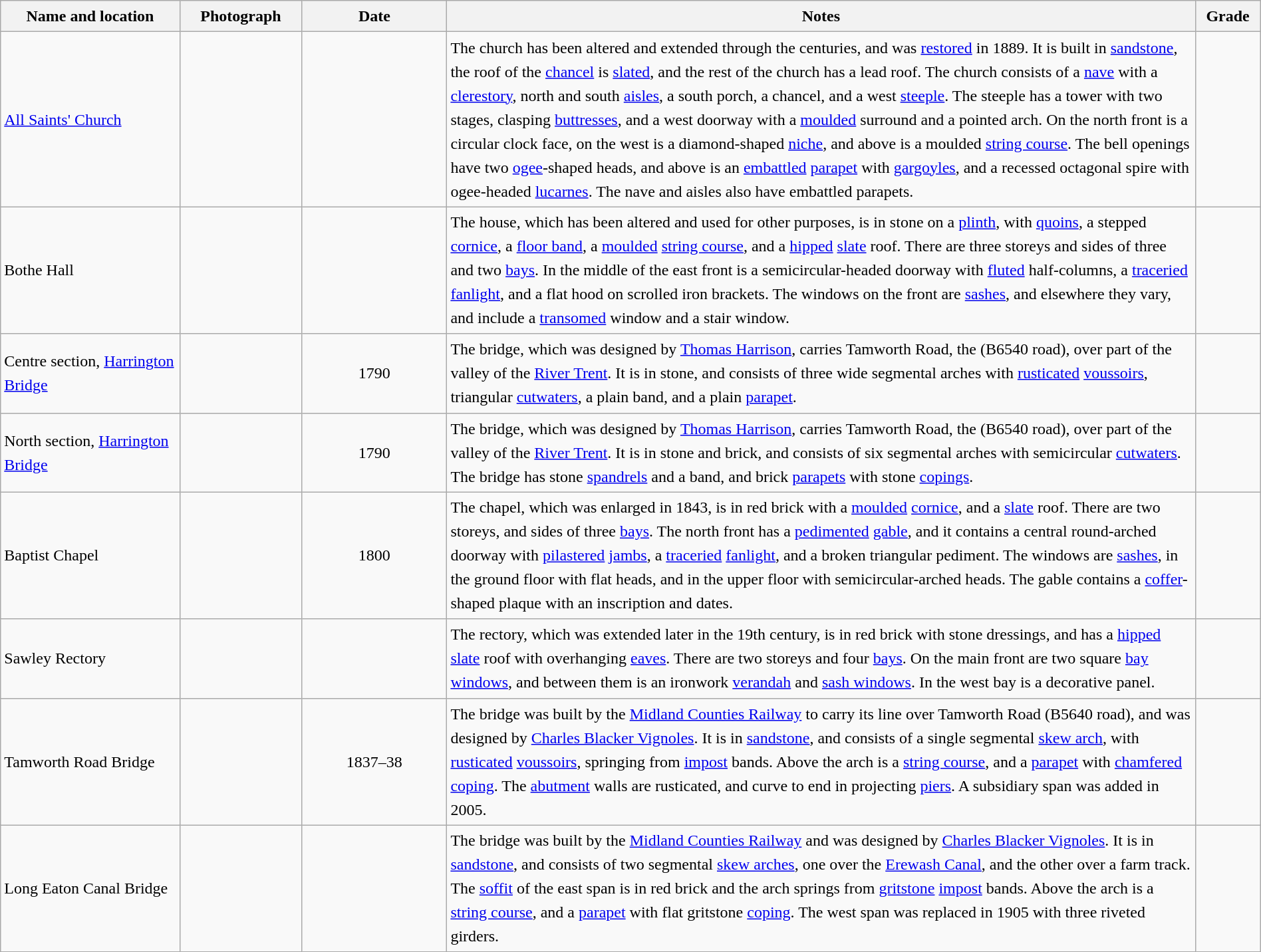<table class="wikitable sortable plainrowheaders" style="width:100%; border:0; text-align:left; line-height:150%;">
<tr>
<th scope="col"  style="width:150px">Name and location</th>
<th scope="col"  style="width:100px" class="unsortable">Photograph</th>
<th scope="col"  style="width:120px">Date</th>
<th scope="col"  style="width:650px" class="unsortable">Notes</th>
<th scope="col"  style="width:50px">Grade</th>
</tr>
<tr>
<td><a href='#'>All Saints' Church</a><br><small></small></td>
<td></td>
<td align="center"></td>
<td>The church has been altered and extended through the centuries, and was <a href='#'>restored</a> in 1889.  It is built in <a href='#'>sandstone</a>, the roof of the <a href='#'>chancel</a> is <a href='#'>slated</a>, and the rest of the church has a lead roof.  The church consists of a <a href='#'>nave</a> with a <a href='#'>clerestory</a>, north and south <a href='#'>aisles</a>, a south porch, a chancel, and a west <a href='#'>steeple</a>.  The steeple has a tower with two stages, clasping <a href='#'>buttresses</a>, and a west doorway with a <a href='#'>moulded</a> surround and a pointed arch.  On the north front is a circular clock face, on the west is a diamond-shaped <a href='#'>niche</a>, and above is a moulded <a href='#'>string course</a>.  The bell openings have two <a href='#'>ogee</a>-shaped heads, and above is an <a href='#'>embattled</a> <a href='#'>parapet</a> with <a href='#'>gargoyles</a>, and a recessed octagonal spire with ogee-headed <a href='#'>lucarnes</a>.  The nave and aisles also have embattled parapets.</td>
<td align="center" ></td>
</tr>
<tr>
<td>Bothe Hall<br><small></small></td>
<td></td>
<td align="center"></td>
<td>The house, which has been altered and used for other purposes, is in stone on a <a href='#'>plinth</a>, with <a href='#'>quoins</a>, a stepped <a href='#'>cornice</a>, a <a href='#'>floor band</a>, a <a href='#'>moulded</a> <a href='#'>string course</a>, and a <a href='#'>hipped</a> <a href='#'>slate</a> roof.  There are three storeys and sides of three and two <a href='#'>bays</a>.  In the middle of the east front is a semicircular-headed doorway with <a href='#'>fluted</a> half-columns, a <a href='#'>traceried</a> <a href='#'>fanlight</a>, and a flat hood on scrolled iron brackets.  The windows on the front are <a href='#'>sashes</a>, and elsewhere they vary, and include a <a href='#'>transomed</a> window and a stair window.</td>
<td align="center" ></td>
</tr>
<tr>
<td>Centre section, <a href='#'>Harrington Bridge</a><br><small></small></td>
<td></td>
<td align="center">1790</td>
<td>The bridge, which was designed by <a href='#'>Thomas Harrison</a>, carries Tamworth Road, the (B6540 road), over part of the valley of the <a href='#'>River Trent</a>.  It is in stone, and consists of three wide segmental arches with <a href='#'>rusticated</a> <a href='#'>voussoirs</a>, triangular <a href='#'>cutwaters</a>, a plain band, and a plain <a href='#'>parapet</a>.</td>
<td align="center" ></td>
</tr>
<tr>
<td>North section, <a href='#'>Harrington Bridge</a><br><small></small></td>
<td></td>
<td align="center">1790</td>
<td>The bridge, which was designed by <a href='#'>Thomas Harrison</a>, carries Tamworth Road, the (B6540 road), over part of the valley of the <a href='#'>River Trent</a>.  It is in stone and brick, and consists of six segmental arches with semicircular <a href='#'>cutwaters</a>.  The bridge has stone <a href='#'>spandrels</a> and a band, and brick <a href='#'>parapets</a> with stone <a href='#'>copings</a>.</td>
<td align="center" ></td>
</tr>
<tr>
<td>Baptist Chapel<br><small></small></td>
<td></td>
<td align="center">1800</td>
<td>The chapel, which was enlarged in 1843, is in red brick with a <a href='#'>moulded</a> <a href='#'>cornice</a>, and a <a href='#'>slate</a> roof.  There are two storeys, and sides of three <a href='#'>bays</a>.  The north front has a <a href='#'>pedimented</a> <a href='#'>gable</a>, and it contains a central round-arched doorway with <a href='#'>pilastered</a> <a href='#'>jambs</a>, a <a href='#'>traceried</a> <a href='#'>fanlight</a>, and a broken triangular pediment.  The windows are <a href='#'>sashes</a>, in the ground floor with flat heads, and in the upper floor with semicircular-arched heads.  The gable contains a <a href='#'>coffer</a>-shaped plaque with an inscription and dates.</td>
<td align="center" ></td>
</tr>
<tr>
<td>Sawley Rectory<br><small></small></td>
<td></td>
<td align="center"></td>
<td>The rectory, which was extended later in the 19th century, is in red brick with stone dressings, and has a <a href='#'>hipped</a> <a href='#'>slate</a> roof with overhanging <a href='#'>eaves</a>.  There are two storeys and four <a href='#'>bays</a>.  On the main front are two square <a href='#'>bay windows</a>, and between them is an ironwork <a href='#'>verandah</a> and <a href='#'>sash windows</a>.  In the west bay is a decorative panel.</td>
<td align="center" ></td>
</tr>
<tr>
<td>Tamworth Road Bridge<br><small></small></td>
<td></td>
<td align="center">1837–38</td>
<td>The bridge was built by the <a href='#'>Midland Counties Railway</a> to carry its line over Tamworth Road (B5640 road), and was designed by <a href='#'>Charles Blacker Vignoles</a>.  It is in <a href='#'>sandstone</a>, and consists of a single segmental <a href='#'>skew arch</a>, with <a href='#'>rusticated</a> <a href='#'>voussoirs</a>, springing from <a href='#'>impost</a> bands.  Above the arch is a <a href='#'>string course</a>, and a <a href='#'>parapet</a> with <a href='#'>chamfered</a> <a href='#'>coping</a>.  The <a href='#'>abutment</a> walls are rusticated, and curve to end in projecting <a href='#'>piers</a>.  A subsidiary span was added in 2005.</td>
<td align="center" ></td>
</tr>
<tr>
<td>Long Eaton Canal Bridge<br><small></small></td>
<td></td>
<td align="center"></td>
<td>The bridge was built by the <a href='#'>Midland Counties Railway</a> and was designed by <a href='#'>Charles Blacker Vignoles</a>.  It is in <a href='#'>sandstone</a>, and consists of two segmental <a href='#'>skew arches</a>, one over the <a href='#'>Erewash Canal</a>, and the other over a farm track.  The <a href='#'>soffit</a> of the east span is in red brick and the arch springs from <a href='#'>gritstone</a> <a href='#'>impost</a> bands.  Above the arch is a <a href='#'>string course</a>, and a <a href='#'>parapet</a> with flat gritstone <a href='#'>coping</a>.  The west span was replaced in 1905 with three riveted girders.</td>
<td align="center" ></td>
</tr>
<tr>
</tr>
</table>
